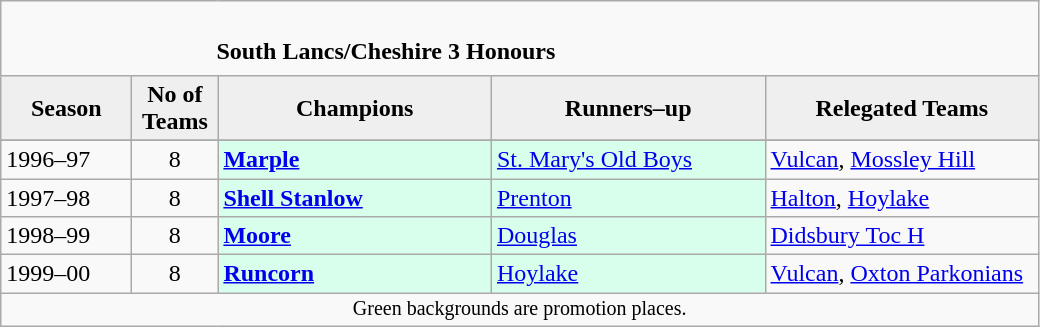<table class="wikitable" style="text-align: left;">
<tr>
<td colspan="11" cellpadding="0" cellspacing="0"><br><table border="0" style="width:100%;" cellpadding="0" cellspacing="0">
<tr>
<td style="width:20%; border:0;"></td>
<td style="border:0;"><strong>South Lancs/Cheshire 3 Honours</strong></td>
<td style="width:20%; border:0;"></td>
</tr>
</table>
</td>
</tr>
<tr>
<th style="background:#efefef; width:80px;">Season</th>
<th style="background:#efefef; width:50px;">No of Teams</th>
<th style="background:#efefef; width:175px;">Champions</th>
<th style="background:#efefef; width:175px;">Runners–up</th>
<th style="background:#efefef; width:175px;">Relegated Teams</th>
</tr>
<tr align=left>
</tr>
<tr>
<td>1996–97</td>
<td style="text-align: center;">8</td>
<td style="background:#d8ffeb;"><strong><a href='#'>Marple</a></strong></td>
<td style="background:#d8ffeb;"><a href='#'>St. Mary's Old Boys</a></td>
<td><a href='#'>Vulcan</a>, <a href='#'>Mossley Hill</a></td>
</tr>
<tr>
<td>1997–98</td>
<td style="text-align: center;">8</td>
<td style="background:#d8ffeb;"><strong><a href='#'>Shell Stanlow</a></strong></td>
<td style="background:#d8ffeb;"><a href='#'>Prenton</a></td>
<td><a href='#'>Halton</a>, <a href='#'>Hoylake</a></td>
</tr>
<tr>
<td>1998–99</td>
<td style="text-align: center;">8</td>
<td style="background:#d8ffeb;"><strong><a href='#'>Moore</a></strong></td>
<td style="background:#d8ffeb;"><a href='#'>Douglas</a></td>
<td><a href='#'>Didsbury Toc H</a></td>
</tr>
<tr>
<td>1999–00</td>
<td style="text-align: center;">8</td>
<td style="background:#d8ffeb;"><strong><a href='#'>Runcorn</a></strong></td>
<td style="background:#d8ffeb;"><a href='#'>Hoylake</a></td>
<td><a href='#'>Vulcan</a>, <a href='#'>Oxton Parkonians</a></td>
</tr>
<tr>
<td colspan="15"  style="border:0; font-size:smaller; text-align:center;">Green backgrounds are promotion places.</td>
</tr>
</table>
